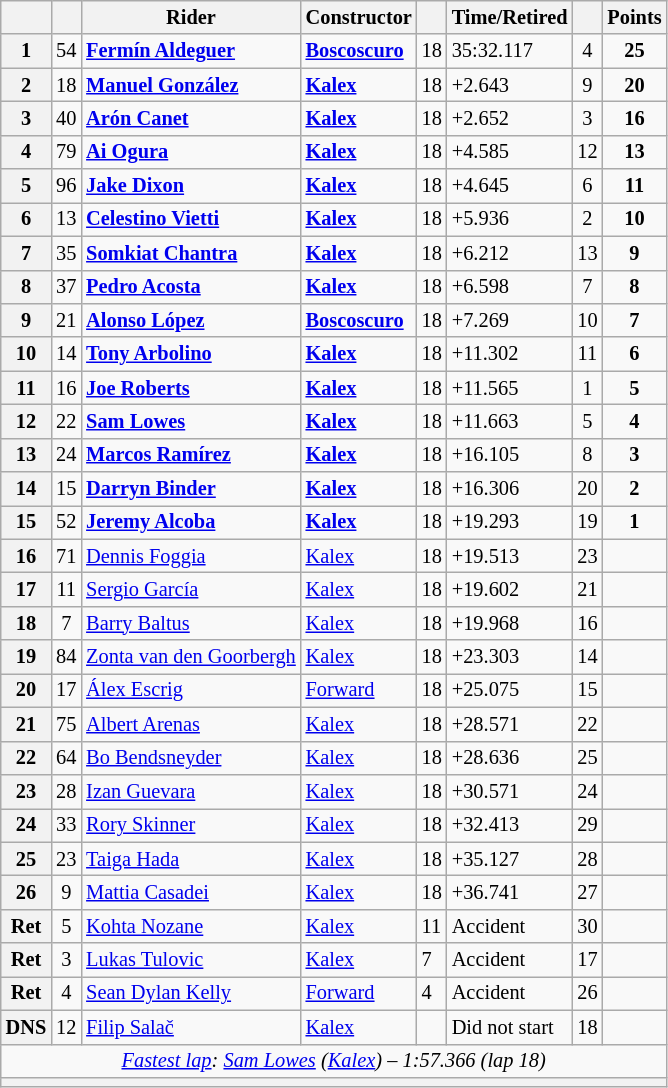<table class="wikitable sortable" style="font-size: 85%;">
<tr>
<th scope="col"></th>
<th scope="col"></th>
<th scope="col">Rider</th>
<th scope="col">Constructor</th>
<th scope="col" class="unsortable"></th>
<th scope="col" class="unsortable">Time/Retired</th>
<th scope="col"></th>
<th scope="col">Points</th>
</tr>
<tr>
<th scope="row">1</th>
<td align="center">54</td>
<td data-sort-value="ald"> <strong><a href='#'>Fermín Aldeguer</a></strong></td>
<td><strong><a href='#'>Boscoscuro</a></strong></td>
<td>18</td>
<td>35:32.117</td>
<td align="center">4</td>
<td align="center"><strong>25</strong></td>
</tr>
<tr>
<th scope="row">2</th>
<td align="center">18</td>
<td data-sort-value="gon"> <strong><a href='#'>Manuel González</a></strong></td>
<td><strong><a href='#'>Kalex</a></strong></td>
<td>18</td>
<td>+2.643</td>
<td align="center">9</td>
<td align="center"><strong>20</strong></td>
</tr>
<tr>
<th scope="row">3</th>
<td align="center">40</td>
<td data-sort-value="can"> <strong><a href='#'>Arón Canet</a></strong></td>
<td><strong><a href='#'>Kalex</a></strong></td>
<td>18</td>
<td>+2.652</td>
<td align="center">3</td>
<td align="center"><strong>16</strong></td>
</tr>
<tr>
<th scope="row">4</th>
<td align="center">79</td>
<td data-sort-value="ogu"> <strong><a href='#'>Ai Ogura</a></strong></td>
<td><strong><a href='#'>Kalex</a></strong></td>
<td>18</td>
<td>+4.585</td>
<td align="center">12</td>
<td align="center"><strong>13</strong></td>
</tr>
<tr>
<th scope="row">5</th>
<td align="center">96</td>
<td data-sort-value="dix"> <strong><a href='#'>Jake Dixon</a></strong></td>
<td><strong><a href='#'>Kalex</a></strong></td>
<td>18</td>
<td>+4.645</td>
<td align="center">6</td>
<td align="center"><strong>11</strong></td>
</tr>
<tr>
<th scope="row">6</th>
<td align="center">13</td>
<td data-sort-value="vie"> <strong><a href='#'>Celestino Vietti</a></strong></td>
<td><strong><a href='#'>Kalex</a></strong></td>
<td>18</td>
<td>+5.936</td>
<td align="center">2</td>
<td align="center"><strong>10</strong></td>
</tr>
<tr>
<th scope="row">7</th>
<td align="center">35</td>
<td data-sort-value="cha"> <strong><a href='#'>Somkiat Chantra</a></strong></td>
<td><strong><a href='#'>Kalex</a></strong></td>
<td>18</td>
<td>+6.212</td>
<td align="center">13</td>
<td align="center"><strong>9</strong></td>
</tr>
<tr>
<th scope="row">8</th>
<td align="center">37</td>
<td data-sort-value="aco"> <strong><a href='#'>Pedro Acosta</a></strong></td>
<td><strong><a href='#'>Kalex</a></strong></td>
<td>18</td>
<td>+6.598</td>
<td align="center">7</td>
<td align="center"><strong>8</strong></td>
</tr>
<tr>
<th scope="row">9</th>
<td align="center">21</td>
<td data-sort-value="lop"> <strong><a href='#'>Alonso López</a></strong></td>
<td><strong><a href='#'>Boscoscuro</a></strong></td>
<td>18</td>
<td>+7.269</td>
<td align="center">10</td>
<td align="center"><strong>7</strong></td>
</tr>
<tr>
<th scope="row">10</th>
<td align="center">14</td>
<td data-sort-value="arb"> <strong><a href='#'>Tony Arbolino</a></strong></td>
<td><strong><a href='#'>Kalex</a></strong></td>
<td>18</td>
<td>+11.302</td>
<td align="center">11</td>
<td align="center"><strong>6</strong></td>
</tr>
<tr>
<th scope="row">11</th>
<td align="center">16</td>
<td data-sort-value="rob"> <strong><a href='#'>Joe Roberts</a></strong></td>
<td><strong><a href='#'>Kalex</a></strong></td>
<td>18</td>
<td>+11.565</td>
<td align="center">1</td>
<td align="center"><strong>5</strong></td>
</tr>
<tr>
<th scope="row">12</th>
<td align="center">22</td>
<td data-sort-value="low"> <strong><a href='#'>Sam Lowes</a></strong></td>
<td><strong><a href='#'>Kalex</a></strong></td>
<td>18</td>
<td>+11.663</td>
<td align="center">5</td>
<td align="center"><strong>4</strong></td>
</tr>
<tr>
<th scope="row">13</th>
<td align="center">24</td>
<td data-sort-value="ram"> <strong><a href='#'>Marcos Ramírez</a></strong></td>
<td><strong><a href='#'>Kalex</a></strong></td>
<td>18</td>
<td>+16.105</td>
<td align="center">8</td>
<td align="center"><strong>3</strong></td>
</tr>
<tr>
<th scope="row">14</th>
<td align="center">15</td>
<td data-sort-value="bin"> <strong><a href='#'>Darryn Binder</a></strong></td>
<td><strong><a href='#'>Kalex</a></strong></td>
<td>18</td>
<td>+16.306</td>
<td align="center">20</td>
<td align="center"><strong>2</strong></td>
</tr>
<tr>
<th scope="row">15</th>
<td align="center">52</td>
<td data-sort-value="alc"> <strong><a href='#'>Jeremy Alcoba</a></strong></td>
<td><strong><a href='#'>Kalex</a></strong></td>
<td>18</td>
<td>+19.293</td>
<td align="center">19</td>
<td align="center"><strong>1</strong></td>
</tr>
<tr>
<th scope="row">16</th>
<td align="center">71</td>
<td data-sort-value="fog"> <a href='#'>Dennis Foggia</a></td>
<td><a href='#'>Kalex</a></td>
<td>18</td>
<td>+19.513</td>
<td align="center">23</td>
<td align="center"></td>
</tr>
<tr>
<th scope="row">17</th>
<td align="center">11</td>
<td data-sort-value="gar"> <a href='#'>Sergio García</a></td>
<td><a href='#'>Kalex</a></td>
<td>18</td>
<td>+19.602</td>
<td align="center">21</td>
<td align="center"></td>
</tr>
<tr>
<th scope="row">18</th>
<td align="center">7</td>
<td data-sort-value="bal"> <a href='#'>Barry Baltus</a></td>
<td><a href='#'>Kalex</a></td>
<td>18</td>
<td>+19.968</td>
<td align="center">16</td>
<td align="center"></td>
</tr>
<tr>
<th scope="row">19</th>
<td align="center">84</td>
<td data-sort-value="gor"> <a href='#'>Zonta van den Goorbergh</a></td>
<td><a href='#'>Kalex</a></td>
<td>18</td>
<td>+23.303</td>
<td align="center">14</td>
<td align="center"></td>
</tr>
<tr>
<th scope="row">20</th>
<td align="center">17</td>
<td data-sort-value="esc"> <a href='#'>Álex Escrig</a></td>
<td><a href='#'>Forward</a></td>
<td>18</td>
<td>+25.075</td>
<td align="center">15</td>
<td align="center"></td>
</tr>
<tr>
<th scope="row">21</th>
<td align="center">75</td>
<td data-sort-value="are"> <a href='#'>Albert Arenas</a></td>
<td><a href='#'>Kalex</a></td>
<td>18</td>
<td>+28.571</td>
<td align="center">22</td>
<td align="center"></td>
</tr>
<tr>
<th scope="row">22</th>
<td align="center">64</td>
<td data-sort-value="ben"> <a href='#'>Bo Bendsneyder</a></td>
<td><a href='#'>Kalex</a></td>
<td>18</td>
<td>+28.636</td>
<td align="center">25</td>
<td align="center"></td>
</tr>
<tr>
<th scope="row">23</th>
<td align="center">28</td>
<td data-sort-value="gue"> <a href='#'>Izan Guevara</a></td>
<td><a href='#'>Kalex</a></td>
<td>18</td>
<td>+30.571</td>
<td align="center">24</td>
<td align="center"></td>
</tr>
<tr>
<th scope="row">24</th>
<td align="center">33</td>
<td data-sort-value="ski"> <a href='#'>Rory Skinner</a></td>
<td><a href='#'>Kalex</a></td>
<td>18</td>
<td>+32.413</td>
<td align="center">29</td>
<td align="center"></td>
</tr>
<tr>
<th scope="row">25</th>
<td align="center">23</td>
<td data-sort-value="had"> <a href='#'>Taiga Hada</a></td>
<td><a href='#'>Kalex</a></td>
<td>18</td>
<td>+35.127</td>
<td align="center">28</td>
<td align="center"></td>
</tr>
<tr>
<th scope="row">26</th>
<td align="center">9</td>
<td data-sort-value="cas"> <a href='#'>Mattia Casadei</a></td>
<td><a href='#'>Kalex</a></td>
<td>18</td>
<td>+36.741</td>
<td align="center">27</td>
<td align="center"></td>
</tr>
<tr>
<th scope="row">Ret</th>
<td align="center">5</td>
<td data-sort-value="noz"> <a href='#'>Kohta Nozane</a></td>
<td><a href='#'>Kalex</a></td>
<td>11</td>
<td>Accident</td>
<td align="center">30</td>
<td align="center"></td>
</tr>
<tr>
<th scope="row">Ret</th>
<td align="center">3</td>
<td data-sort-value="tul"> <a href='#'>Lukas Tulovic</a></td>
<td><a href='#'>Kalex</a></td>
<td>7</td>
<td>Accident</td>
<td align="center">17</td>
<td align="center"></td>
</tr>
<tr>
<th scope="row">Ret</th>
<td align="center">4</td>
<td data-sort-value="kel"> <a href='#'>Sean Dylan Kelly</a></td>
<td><a href='#'>Forward</a></td>
<td>4</td>
<td>Accident</td>
<td align="center">26</td>
<td align="center"></td>
</tr>
<tr>
<th scope="row">DNS</th>
<td align="center">12</td>
<td data-sort-value="sal"> <a href='#'>Filip Salač</a></td>
<td><a href='#'>Kalex</a></td>
<td></td>
<td>Did not start</td>
<td align="center">18</td>
<td align="center"></td>
</tr>
<tr class="sortbottom">
<td colspan="8" style="text-align:center"><em><a href='#'>Fastest lap</a>:  <a href='#'>Sam Lowes</a> (<a href='#'>Kalex</a>) – 1:57.366 (lap 18)</em></td>
</tr>
<tr>
<th colspan=8></th>
</tr>
</table>
